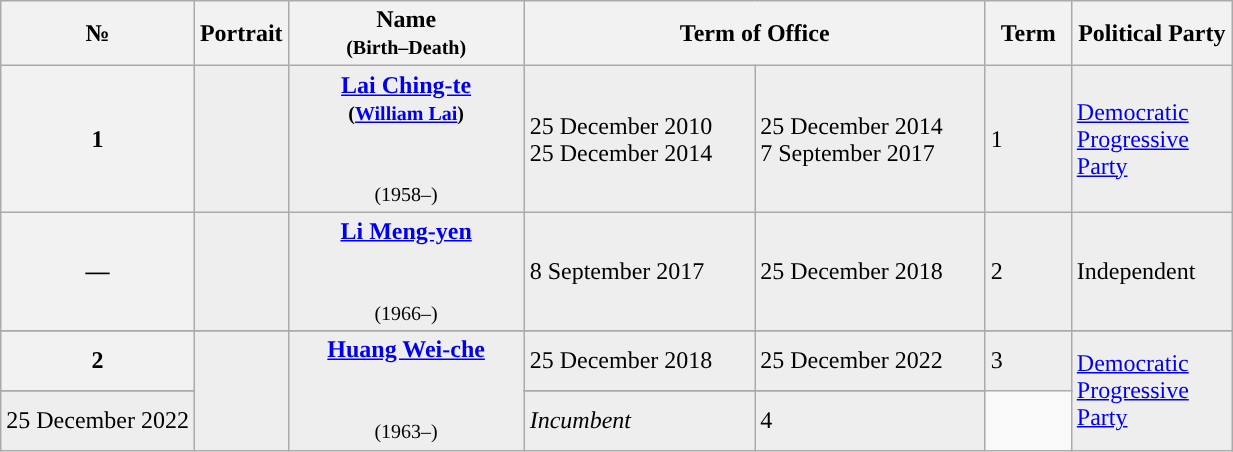<table class="wikitable">
<tr ->
<th>№</th>
<th>Portrait</th>
<th width="150">Name<br><small>(Birth–Death)</small></th>
<th colspan=2 width="300">Term of Office</th>
<th width = "50">Term</th>
<th width="100">Political Party</th>
</tr>
<tr - bgcolor=#EEEEEE>
<th style="background:">1</th>
<td align="center"></td>
<td align="center"><strong><a href='#'>Lai Ching-te</a></strong><br><small><strong>(<a href='#'>William Lai</a>)</strong></small><br><span></span><br><small><br>(1958–)</small></td>
<td>25 December 2010<br>25 December 2014</td>
<td>25 December 2014<br>7 September 2017 </td>
<td>1</td>
<td><a href='#'>Democratic Progressive Party</a></td>
</tr>
<tr - bgcolor="#EEEEEE">
<th style="background:">—</th>
<td align="center"></td>
<td align="center"><strong><a href='#'>Li Meng-yen</a></strong><br><span></span><br><small><br>(1966–)</small></td>
<td>8 September 2017</td>
<td>25 December 2018</td>
<td>2</td>
<td>Independent</td>
</tr>
<tr ->
</tr>
<tr - bgcolor=#EEEEEE>
<th style="background:">2</th>
<td align=center rowspan=4></td>
<td align=center rowspan=4><strong><a href='#'>Huang Wei-che</a></strong><br><span></span><br><small><br>(1963–)</small></td>
<td>25 December 2018</td>
<td>25 December 2022</td>
<td>3</td>
<td rowspan=4><a href='#'>Democratic Progressive Party</a></td>
</tr>
<tr ->
</tr>
<tr - bgcolor=#EEEEEE>
<td>25 December 2022</td>
<td><em>Incumbent</em></td>
<td>4</td>
</tr>
</table>
